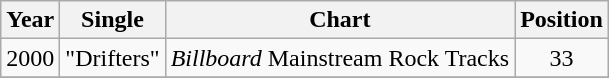<table class="wikitable">
<tr>
<th>Year</th>
<th>Single</th>
<th>Chart</th>
<th>Position</th>
</tr>
<tr>
<td>2000</td>
<td>"Drifters"</td>
<td><em>Billboard</em> Mainstream Rock Tracks</td>
<td align="center">33</td>
</tr>
<tr>
</tr>
</table>
